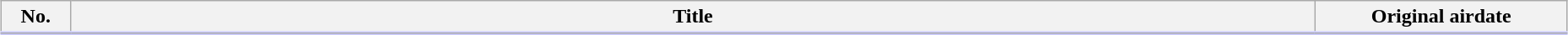<table class="wikitable" style="width:98%; margin:auto; background:#FFF;">
<tr style="border-bottom: 3px solid #CCF">
<th style="width:3em;">No.</th>
<th>Title</th>
<th style="width:12em;">Original airdate</th>
</tr>
<tr>
</tr>
</table>
